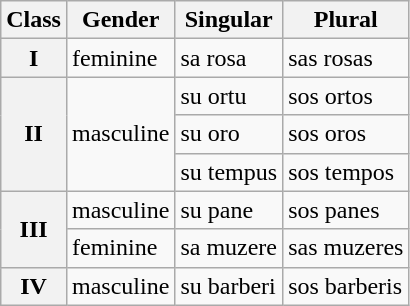<table class="wikitable">
<tr>
<th>Class</th>
<th>Gender</th>
<th>Singular</th>
<th>Plural</th>
</tr>
<tr>
<th>I</th>
<td>feminine</td>
<td>sa rosa</td>
<td>sas rosas</td>
</tr>
<tr>
<th rowspan=3>II</th>
<td rowspan=3>masculine</td>
<td>su ortu</td>
<td>sos ortos</td>
</tr>
<tr>
<td>su oro</td>
<td>sos oros</td>
</tr>
<tr>
<td>su tempus</td>
<td>sos tempos</td>
</tr>
<tr>
<th rowspan=2>III</th>
<td>masculine</td>
<td>su pane</td>
<td>sos panes</td>
</tr>
<tr>
<td>feminine</td>
<td>sa muzere</td>
<td>sas muzeres</td>
</tr>
<tr>
<th>IV</th>
<td>masculine</td>
<td>su barberi</td>
<td>sos barberis</td>
</tr>
</table>
